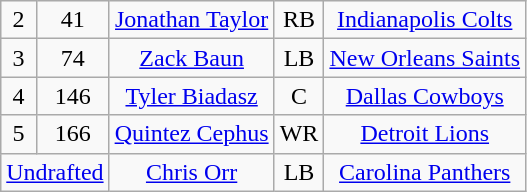<table class="wikitable" style="text-align:center">
<tr>
<td>2</td>
<td>41</td>
<td><a href='#'>Jonathan Taylor</a></td>
<td>RB</td>
<td><a href='#'>Indianapolis Colts</a></td>
</tr>
<tr>
<td>3</td>
<td>74</td>
<td><a href='#'>Zack Baun</a></td>
<td>LB</td>
<td><a href='#'>New Orleans Saints</a></td>
</tr>
<tr>
<td>4</td>
<td>146</td>
<td><a href='#'>Tyler Biadasz</a></td>
<td>C</td>
<td><a href='#'>Dallas Cowboys</a></td>
</tr>
<tr>
<td>5</td>
<td>166</td>
<td><a href='#'>Quintez Cephus</a></td>
<td>WR</td>
<td><a href='#'>Detroit Lions</a></td>
</tr>
<tr>
<td rowspan="1" colspan="2"><a href='#'>Undrafted</a></td>
<td><a href='#'>Chris Orr</a></td>
<td>LB</td>
<td><a href='#'>Carolina Panthers</a></td>
</tr>
</table>
